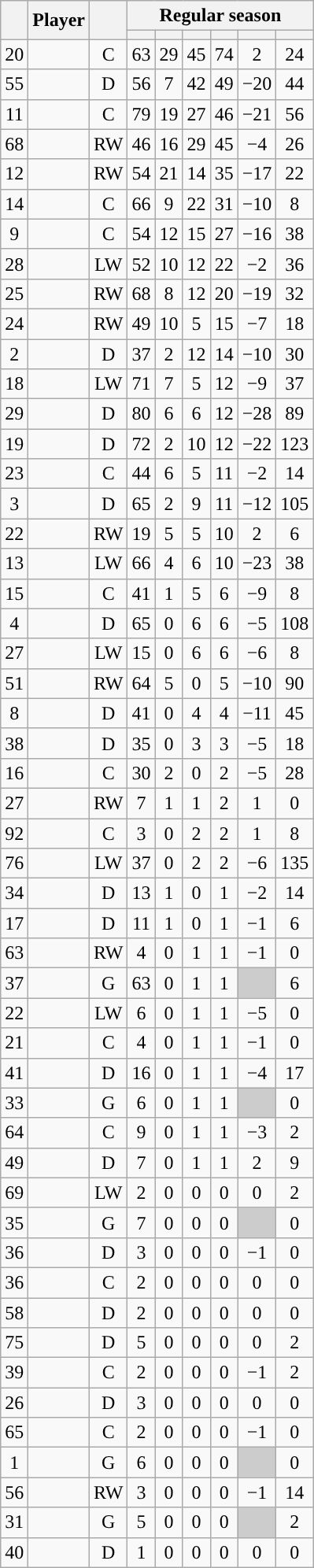<table class="wikitable sortable plainrowheaders" style="text-align:center;">
<tr>
<th scope="col" data-sort-type="number" rowspan="2"></th>
<th scope="col" rowspan="2">Player</th>
<th scope="col" rowspan="2"></th>
<th scope=colgroup colspan=6>Regular season</th>
</tr>
<tr>
<th scope="col" data-sort-type="number"></th>
<th scope="col" data-sort-type="number"></th>
<th scope="col" data-sort-type="number"></th>
<th scope="col" data-sort-type="number"></th>
<th scope="col" data-sort-type="number"></th>
<th scope="col" data-sort-type="number"></th>
</tr>
<tr>
<td scope="row">20</td>
<td align="left"></td>
<td>C</td>
<td>63</td>
<td>29</td>
<td>45</td>
<td>74</td>
<td>2</td>
<td>24</td>
</tr>
<tr>
<td scope="row">55</td>
<td align="left"></td>
<td>D</td>
<td>56</td>
<td>7</td>
<td>42</td>
<td>49</td>
<td>−20</td>
<td>44</td>
</tr>
<tr>
<td scope="row">11</td>
<td align="left"></td>
<td>C</td>
<td>79</td>
<td>19</td>
<td>27</td>
<td>46</td>
<td>−21</td>
<td>56</td>
</tr>
<tr>
<td scope="row">68</td>
<td align="left"></td>
<td>RW</td>
<td>46</td>
<td>16</td>
<td>29</td>
<td>45</td>
<td>−4</td>
<td>26</td>
</tr>
<tr>
<td scope="row">12</td>
<td align="left"></td>
<td>RW</td>
<td>54</td>
<td>21</td>
<td>14</td>
<td>35</td>
<td>−17</td>
<td>22</td>
</tr>
<tr>
<td scope="row">14</td>
<td align="left"></td>
<td>C</td>
<td>66</td>
<td>9</td>
<td>22</td>
<td>31</td>
<td>−10</td>
<td>8</td>
</tr>
<tr>
<td scope="row">9</td>
<td align="left"></td>
<td>C</td>
<td>54</td>
<td>12</td>
<td>15</td>
<td>27</td>
<td>−16</td>
<td>38</td>
</tr>
<tr>
<td scope="row">28</td>
<td align="left"></td>
<td>LW</td>
<td>52</td>
<td>10</td>
<td>12</td>
<td>22</td>
<td>−2</td>
<td>36</td>
</tr>
<tr>
<td scope="row">25</td>
<td align="left"></td>
<td>RW</td>
<td>68</td>
<td>8</td>
<td>12</td>
<td>20</td>
<td>−19</td>
<td>32</td>
</tr>
<tr>
<td scope="row">24</td>
<td align="left"></td>
<td>RW</td>
<td>49</td>
<td>10</td>
<td>5</td>
<td>15</td>
<td>−7</td>
<td>18</td>
</tr>
<tr>
<td scope="row">2</td>
<td align="left"></td>
<td>D</td>
<td>37</td>
<td>2</td>
<td>12</td>
<td>14</td>
<td>−10</td>
<td>30</td>
</tr>
<tr>
<td scope="row">18</td>
<td align="left"></td>
<td>LW</td>
<td>71</td>
<td>7</td>
<td>5</td>
<td>12</td>
<td>−9</td>
<td>37</td>
</tr>
<tr>
<td scope="row">29</td>
<td align="left"></td>
<td>D</td>
<td>80</td>
<td>6</td>
<td>6</td>
<td>12</td>
<td>−28</td>
<td>89</td>
</tr>
<tr>
<td scope="row">19</td>
<td align="left"></td>
<td>D</td>
<td>72</td>
<td>2</td>
<td>10</td>
<td>12</td>
<td>−22</td>
<td>123</td>
</tr>
<tr>
<td scope="row">23</td>
<td align="left"></td>
<td>C</td>
<td>44</td>
<td>6</td>
<td>5</td>
<td>11</td>
<td>−2</td>
<td>14</td>
</tr>
<tr>
<td scope="row">3</td>
<td align="left"></td>
<td>D</td>
<td>65</td>
<td>2</td>
<td>9</td>
<td>11</td>
<td>−12</td>
<td>105</td>
</tr>
<tr>
<td scope="row">22</td>
<td align="left"></td>
<td>RW</td>
<td>19</td>
<td>5</td>
<td>5</td>
<td>10</td>
<td>2</td>
<td>6</td>
</tr>
<tr>
<td scope="row">13</td>
<td align="left"></td>
<td>LW</td>
<td>66</td>
<td>4</td>
<td>6</td>
<td>10</td>
<td>−23</td>
<td>38</td>
</tr>
<tr>
<td scope="row">15</td>
<td align="left"></td>
<td>C</td>
<td>41</td>
<td>1</td>
<td>5</td>
<td>6</td>
<td>−9</td>
<td>8</td>
</tr>
<tr>
<td scope="row">4</td>
<td align="left"></td>
<td>D</td>
<td>65</td>
<td>0</td>
<td>6</td>
<td>6</td>
<td>−5</td>
<td>108</td>
</tr>
<tr>
<td scope="row">27</td>
<td align="left"></td>
<td>LW</td>
<td>15</td>
<td>0</td>
<td>6</td>
<td>6</td>
<td>−6</td>
<td>8</td>
</tr>
<tr>
<td scope="row">51</td>
<td align="left"></td>
<td>RW</td>
<td>64</td>
<td>5</td>
<td>0</td>
<td>5</td>
<td>−10</td>
<td>90</td>
</tr>
<tr>
<td scope="row">8</td>
<td align="left"></td>
<td>D</td>
<td>41</td>
<td>0</td>
<td>4</td>
<td>4</td>
<td>−11</td>
<td>45</td>
</tr>
<tr>
<td scope="row">38</td>
<td align="left"></td>
<td>D</td>
<td>35</td>
<td>0</td>
<td>3</td>
<td>3</td>
<td>−5</td>
<td>18</td>
</tr>
<tr>
<td scope="row">16</td>
<td align="left"></td>
<td>C</td>
<td>30</td>
<td>2</td>
<td>0</td>
<td>2</td>
<td>−5</td>
<td>28</td>
</tr>
<tr>
<td scope="row">27</td>
<td align="left"></td>
<td>RW</td>
<td>7</td>
<td>1</td>
<td>1</td>
<td>2</td>
<td>1</td>
<td>0</td>
</tr>
<tr>
<td scope="row">92</td>
<td align="left"></td>
<td>C</td>
<td>3</td>
<td>0</td>
<td>2</td>
<td>2</td>
<td>1</td>
<td>8</td>
</tr>
<tr>
<td scope="row">76</td>
<td align="left"></td>
<td>LW</td>
<td>37</td>
<td>0</td>
<td>2</td>
<td>2</td>
<td>−6</td>
<td>135</td>
</tr>
<tr>
<td scope="row">34</td>
<td align="left"></td>
<td>D</td>
<td>13</td>
<td>1</td>
<td>0</td>
<td>1</td>
<td>−2</td>
<td>14</td>
</tr>
<tr>
<td scope="row">17</td>
<td align="left"></td>
<td>D</td>
<td>11</td>
<td>1</td>
<td>0</td>
<td>1</td>
<td>−1</td>
<td>6</td>
</tr>
<tr>
<td scope="row">63</td>
<td align="left"></td>
<td>RW</td>
<td>4</td>
<td>0</td>
<td>1</td>
<td>1</td>
<td>−1</td>
<td>0</td>
</tr>
<tr>
<td scope="row">37</td>
<td align="left"></td>
<td>G</td>
<td>63</td>
<td>0</td>
<td>1</td>
<td>1</td>
<td style="background:#ccc"></td>
<td>6</td>
</tr>
<tr>
<td scope="row">22</td>
<td align="left"></td>
<td>LW</td>
<td>6</td>
<td>0</td>
<td>1</td>
<td>1</td>
<td>−5</td>
<td>0</td>
</tr>
<tr>
<td scope="row">21</td>
<td align="left"></td>
<td>C</td>
<td>4</td>
<td>0</td>
<td>1</td>
<td>1</td>
<td>−1</td>
<td>0</td>
</tr>
<tr>
<td scope="row">41</td>
<td align="left"></td>
<td>D</td>
<td>16</td>
<td>0</td>
<td>1</td>
<td>1</td>
<td>−4</td>
<td>17</td>
</tr>
<tr>
<td scope="row">33</td>
<td align="left"></td>
<td>G</td>
<td>6</td>
<td>0</td>
<td>1</td>
<td>1</td>
<td style="background:#ccc"></td>
<td>0</td>
</tr>
<tr>
<td scope="row">64</td>
<td align="left"></td>
<td>C</td>
<td>9</td>
<td>0</td>
<td>1</td>
<td>1</td>
<td>−3</td>
<td>2</td>
</tr>
<tr>
<td scope="row">49</td>
<td align="left"></td>
<td>D</td>
<td>7</td>
<td>0</td>
<td>1</td>
<td>1</td>
<td>2</td>
<td>9</td>
</tr>
<tr>
<td scope="row">69</td>
<td align="left"></td>
<td>LW</td>
<td>2</td>
<td>0</td>
<td>0</td>
<td>0</td>
<td>0</td>
<td>2</td>
</tr>
<tr>
<td scope="row">35</td>
<td align="left"></td>
<td>G</td>
<td>7</td>
<td>0</td>
<td>0</td>
<td>0</td>
<td style="background:#ccc"></td>
<td>0</td>
</tr>
<tr>
<td scope="row">36</td>
<td align="left"></td>
<td>D</td>
<td>3</td>
<td>0</td>
<td>0</td>
<td>0</td>
<td>−1</td>
<td>0</td>
</tr>
<tr>
<td scope="row">36</td>
<td align="left"></td>
<td>C</td>
<td>2</td>
<td>0</td>
<td>0</td>
<td>0</td>
<td>0</td>
<td>0</td>
</tr>
<tr>
<td scope="row">58</td>
<td align="left"></td>
<td>D</td>
<td>2</td>
<td>0</td>
<td>0</td>
<td>0</td>
<td>0</td>
<td>0</td>
</tr>
<tr>
<td scope="row">75</td>
<td align="left"></td>
<td>D</td>
<td>5</td>
<td>0</td>
<td>0</td>
<td>0</td>
<td>0</td>
<td>2</td>
</tr>
<tr>
<td scope="row">39</td>
<td align="left"></td>
<td>C</td>
<td>2</td>
<td>0</td>
<td>0</td>
<td>0</td>
<td>−1</td>
<td>2</td>
</tr>
<tr>
<td scope="row">26</td>
<td align="left"></td>
<td>D</td>
<td>3</td>
<td>0</td>
<td>0</td>
<td>0</td>
<td>0</td>
<td>0</td>
</tr>
<tr>
<td scope="row">65</td>
<td align="left"></td>
<td>C</td>
<td>2</td>
<td>0</td>
<td>0</td>
<td>0</td>
<td>−1</td>
<td>0</td>
</tr>
<tr>
<td scope="row">1</td>
<td align="left"></td>
<td>G</td>
<td>6</td>
<td>0</td>
<td>0</td>
<td>0</td>
<td style="background:#ccc"></td>
<td>0</td>
</tr>
<tr>
<td scope="row">56</td>
<td align="left"></td>
<td>RW</td>
<td>3</td>
<td>0</td>
<td>0</td>
<td>0</td>
<td>−1</td>
<td>14</td>
</tr>
<tr>
<td scope="row">31</td>
<td align="left"></td>
<td>G</td>
<td>5</td>
<td>0</td>
<td>0</td>
<td>0</td>
<td style="background:#ccc"></td>
<td>2</td>
</tr>
<tr>
<td scope="row">40</td>
<td align="left"></td>
<td>D</td>
<td>1</td>
<td>0</td>
<td>0</td>
<td>0</td>
<td>0</td>
<td>0</td>
</tr>
</table>
